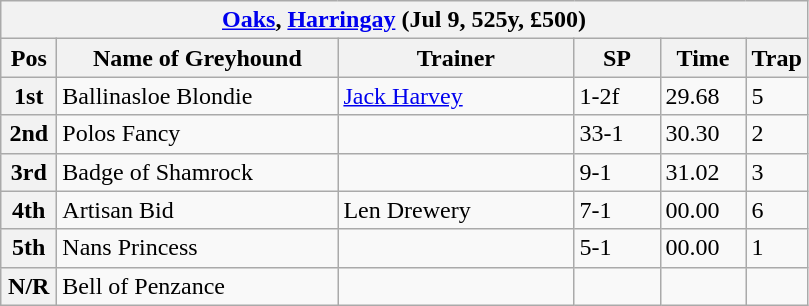<table class="wikitable">
<tr>
<th colspan="6"><a href='#'>Oaks</a>, <a href='#'>Harringay</a> (Jul 9, 525y, £500)</th>
</tr>
<tr>
<th width=30>Pos</th>
<th width=180>Name of Greyhound</th>
<th width=150>Trainer</th>
<th width=50>SP</th>
<th width=50>Time</th>
<th width=30>Trap</th>
</tr>
<tr>
<th>1st</th>
<td>Ballinasloe Blondie </td>
<td><a href='#'>Jack Harvey</a></td>
<td>1-2f</td>
<td>29.68</td>
<td>5</td>
</tr>
<tr>
<th>2nd</th>
<td>Polos Fancy</td>
<td></td>
<td>33-1</td>
<td>30.30</td>
<td>2</td>
</tr>
<tr>
<th>3rd</th>
<td>Badge of Shamrock</td>
<td></td>
<td>9-1</td>
<td>31.02</td>
<td>3</td>
</tr>
<tr>
<th>4th</th>
<td>Artisan Bid</td>
<td>Len Drewery</td>
<td>7-1</td>
<td>00.00</td>
<td>6</td>
</tr>
<tr>
<th>5th</th>
<td>Nans Princess</td>
<td></td>
<td>5-1</td>
<td>00.00</td>
<td>1</td>
</tr>
<tr>
<th>N/R</th>
<td>Bell of Penzance</td>
<td></td>
<td></td>
<td></td>
<td></td>
</tr>
</table>
